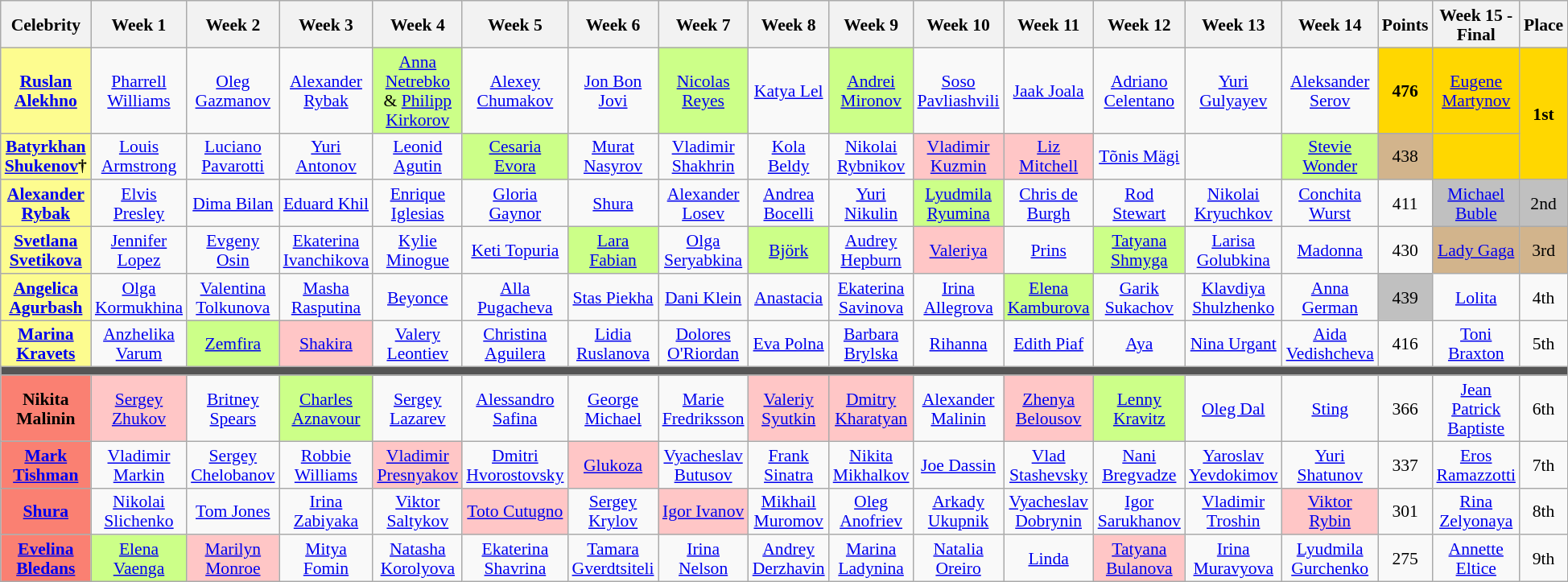<table class="sortable wikitable" style="margin:auto; text-align:center; font-size:90%; line-height:16px;">
<tr>
<th>Celebrity</th>
<th>Week 1</th>
<th>Week 2</th>
<th>Week 3</th>
<th>Week 4</th>
<th>Week 5</th>
<th>Week 6</th>
<th>Week 7</th>
<th>Week 8</th>
<th>Week 9</th>
<th>Week 10</th>
<th>Week 11</th>
<th>Week 12</th>
<th>Week 13</th>
<th>Week 14</th>
<th>Points</th>
<th>Week 15 - Final</th>
<th>Place</th>
</tr>
<tr>
<th style="background:#fdfc8f;"><a href='#'>Ruslan Alekhno</a></th>
<td><a href='#'>Pharrell Williams</a></td>
<td><a href='#'>Oleg Gazmanov</a></td>
<td><a href='#'>Alexander Rybak</a></td>
<td style="background:#ccff88;"><a href='#'>Anna Netrebko</a> & <a href='#'>Philipp Kirkorov</a></td>
<td><a href='#'>Alexey Chumakov</a></td>
<td><a href='#'>Jon Bon Jovi</a></td>
<td style="background:#ccff88;"><a href='#'>Nicolas Reyes</a></td>
<td><a href='#'>Katya Lel</a></td>
<td style="background:#ccff88;"><a href='#'>Andrei Mironov</a></td>
<td><a href='#'>Soso Pavliashvili</a></td>
<td><a href='#'>Jaak Joala</a></td>
<td><a href='#'>Adriano Celentano</a></td>
<td><a href='#'>Yuri Gulyayev</a></td>
<td><a href='#'>Aleksander Serov</a></td>
<td style="background:gold;"><strong>476</strong></td>
<td style="background:gold;"><a href='#'>Eugene Martynov</a></td>
<td rowspan=2 style="background:gold;"><strong>1st</strong></td>
</tr>
<tr>
<th style="background:#fdfc8f;"><a href='#'>Batyrkhan Shukenov</a>†</th>
<td><a href='#'>Louis Armstrong</a></td>
<td><a href='#'>Luciano Pavarotti</a></td>
<td><a href='#'>Yuri Antonov</a></td>
<td><a href='#'>Leonid Agutin</a></td>
<td style="background:#ccff88;"><a href='#'>Cesaria Evora</a></td>
<td><a href='#'>Murat Nasyrov</a></td>
<td><a href='#'>Vladimir Shakhrin</a></td>
<td><a href='#'>Kola Beldy</a></td>
<td><a href='#'>Nikolai Rybnikov</a></td>
<td style="background:#ffc6c6;"><a href='#'>Vladimir Kuzmin</a></td>
<td style="background:#ffc6c6;"><a href='#'>Liz Mitchell</a></td>
<td><a href='#'>Tõnis Mägi</a></td>
<td></td>
<td style="background:#ccff88;"><a href='#'>Stevie Wonder</a></td>
<td style="background:tan;">438</td>
<td style="background:gold;"></td>
</tr>
<tr>
<th style="background:#fdfc8f;"><a href='#'>Alexander Rybak</a></th>
<td><a href='#'>Elvis Presley</a></td>
<td><a href='#'>Dima Bilan</a></td>
<td><a href='#'>Eduard Khil</a></td>
<td><a href='#'>Enrique Iglesias</a></td>
<td><a href='#'>Gloria Gaynor</a></td>
<td><a href='#'>Shura</a></td>
<td><a href='#'>Alexander Losev</a></td>
<td><a href='#'>Andrea Bocelli</a></td>
<td><a href='#'>Yuri Nikulin</a></td>
<td style="background:#ccff88;"><a href='#'>Lyudmila Ryumina</a></td>
<td><a href='#'>Chris de Burgh</a></td>
<td><a href='#'>Rod Stewart</a></td>
<td><a href='#'>Nikolai Kryuchkov</a></td>
<td><a href='#'>Conchita Wurst</a></td>
<td>411</td>
<td style="background:silver;"><a href='#'>Michael Buble</a></td>
<td style="background:silver;">2nd</td>
</tr>
<tr>
<th style="background:#fdfc8f;"><a href='#'>Svetlana Svetikova</a></th>
<td><a href='#'>Jennifer Lopez</a></td>
<td><a href='#'>Evgeny Osin</a></td>
<td><a href='#'>Ekaterina Ivanchikova</a></td>
<td><a href='#'>Kylie Minogue</a></td>
<td><a href='#'>Keti Topuria</a></td>
<td style="background:#ccff88;"><a href='#'>Lara Fabian</a></td>
<td><a href='#'>Olga Seryabkina</a></td>
<td style="background:#ccff88;"><a href='#'>Björk</a></td>
<td><a href='#'>Audrey Hepburn</a></td>
<td style="background:#ffc6c6;"><a href='#'>Valeriya</a></td>
<td><a href='#'>Prins</a></td>
<td style="background:#ccff88;"><a href='#'>Tatyana Shmyga</a></td>
<td><a href='#'>Larisa Golubkina</a></td>
<td><a href='#'>Madonna</a></td>
<td>430</td>
<td style="background:tan;"><a href='#'>Lady Gaga</a></td>
<td style="background:tan;">3rd</td>
</tr>
<tr>
<th style="background:#fdfc8f;"><a href='#'>Angelica Agurbash</a></th>
<td><a href='#'>Olga Kormukhina</a></td>
<td><a href='#'>Valentina Tolkunova</a></td>
<td><a href='#'>Masha Rasputina</a></td>
<td><a href='#'>Beyonce</a></td>
<td><a href='#'>Alla Pugacheva</a></td>
<td><a href='#'>Stas Piekha</a></td>
<td><a href='#'>Dani Klein</a></td>
<td><a href='#'>Anastacia</a></td>
<td><a href='#'>Ekaterina Savinova</a></td>
<td><a href='#'>Irina Allegrova</a></td>
<td style="background:#ccff88;"><a href='#'>Elena Kamburova</a></td>
<td><a href='#'>Garik Sukachov</a></td>
<td><a href='#'>Klavdiya Shulzhenko</a></td>
<td><a href='#'>Anna German</a></td>
<td style="background:silver;">439</td>
<td><a href='#'>Lolita</a></td>
<td>4th</td>
</tr>
<tr>
<th style="background:#fdfc8f;"><a href='#'>Marina Kravets</a></th>
<td><a href='#'>Anzhelika Varum</a></td>
<td style="background:#ccff88;"><a href='#'>Zemfira</a></td>
<td style="background:#ffc6c6;"><a href='#'>Shakira</a></td>
<td><a href='#'>Valery Leontiev</a></td>
<td><a href='#'>Christina Aguilera</a></td>
<td><a href='#'>Lidia Ruslanova</a></td>
<td><a href='#'>Dolores O'Riordan</a></td>
<td><a href='#'>Eva Polna</a></td>
<td><a href='#'>Barbara Brylska</a></td>
<td><a href='#'>Rihanna</a></td>
<td><a href='#'>Edith Piaf</a></td>
<td><a href='#'>Aya</a></td>
<td><a href='#'>Nina Urgant</a></td>
<td><a href='#'>Aida Vedishcheva</a></td>
<td>416</td>
<td><a href='#'>Toni Braxton</a></td>
<td>5th</td>
</tr>
<tr>
<td colspan=18 style="background:#555555;"></td>
</tr>
<tr>
<th style="background:salmon;">Nikita Malinin</th>
<td style="background:#ffc6c6;"><a href='#'>Sergey Zhukov</a></td>
<td><a href='#'>Britney Spears</a></td>
<td style="background:#ccff88;"><a href='#'>Charles Aznavour</a></td>
<td><a href='#'>Sergey Lazarev</a></td>
<td><a href='#'>Alessandro Safina</a></td>
<td><a href='#'>George Michael</a></td>
<td><a href='#'>Marie Fredriksson</a></td>
<td style="background:#ffc6c6;"><a href='#'>Valeriy Syutkin</a></td>
<td style="background:#ffc6c6;"><a href='#'>Dmitry Kharatyan</a></td>
<td><a href='#'>Alexander Malinin</a></td>
<td style="background:#ffc6c6;"><a href='#'>Zhenya Belousov</a></td>
<td style="background:#ccff88;"><a href='#'>Lenny Kravitz</a></td>
<td><a href='#'>Oleg Dal</a></td>
<td><a href='#'>Sting</a></td>
<td>366</td>
<td><a href='#'>Jean Patrick Baptiste</a></td>
<td>6th</td>
</tr>
<tr>
<th style="background:salmon;"><a href='#'>Mark Tishman</a></th>
<td><a href='#'>Vladimir Markin</a></td>
<td><a href='#'>Sergey Chelobanov</a></td>
<td><a href='#'>Robbie Williams</a></td>
<td style="background:#ffc6c6;"><a href='#'>Vladimir Presnyakov</a></td>
<td><a href='#'>Dmitri Hvorostovsky</a></td>
<td style="background:#ffc6c6;"><a href='#'>Glukoza</a></td>
<td><a href='#'>Vyacheslav Butusov</a></td>
<td><a href='#'>Frank Sinatra</a></td>
<td><a href='#'>Nikita Mikhalkov</a></td>
<td><a href='#'>Joe Dassin</a></td>
<td><a href='#'>Vlad Stashevsky</a></td>
<td><a href='#'>Nani Bregvadze</a></td>
<td><a href='#'>Yaroslav Yevdokimov</a></td>
<td><a href='#'>Yuri Shatunov</a></td>
<td>337</td>
<td><a href='#'>Eros Ramazzotti</a></td>
<td>7th</td>
</tr>
<tr>
<th style="background:salmon;"><a href='#'>Shura</a></th>
<td><a href='#'>Nikolai Slichenko</a></td>
<td><a href='#'>Tom Jones</a></td>
<td><a href='#'>Irina Zabiyaka</a></td>
<td><a href='#'>Viktor Saltykov</a></td>
<td style="background:#ffc6c6;"><a href='#'>Toto Cutugno</a></td>
<td><a href='#'>Sergey Krylov</a></td>
<td style="background:#ffc6c6;"><a href='#'>Igor Ivanov</a></td>
<td><a href='#'>Mikhail Muromov</a></td>
<td><a href='#'>Oleg Anofriev</a></td>
<td><a href='#'>Arkady Ukupnik</a></td>
<td><a href='#'>Vyacheslav Dobrynin</a></td>
<td><a href='#'>Igor Sarukhanov</a></td>
<td><a href='#'>Vladimir Troshin</a></td>
<td style="background:#ffc6c6;"><a href='#'>Viktor Rybin</a></td>
<td>301</td>
<td><a href='#'>Rina Zelyonaya</a></td>
<td>8th</td>
</tr>
<tr>
<th style="background:salmon;"><a href='#'>Evelina Bledans</a></th>
<td style="background:#ccff88;"><a href='#'>Elena Vaenga</a></td>
<td style="background:#ffc6c6;"><a href='#'>Marilyn Monroe</a></td>
<td><a href='#'>Mitya Fomin</a></td>
<td><a href='#'>Natasha Korolyova</a></td>
<td><a href='#'>Ekaterina Shavrina</a></td>
<td><a href='#'>Tamara Gverdtsiteli</a></td>
<td><a href='#'>Irina Nelson</a></td>
<td><a href='#'>Andrey Derzhavin</a></td>
<td><a href='#'>Marina Ladynina</a></td>
<td><a href='#'>Natalia Oreiro</a></td>
<td><a href='#'>Linda</a></td>
<td style="background:#ffc6c6;"><a href='#'>Tatyana Bulanova</a></td>
<td><a href='#'>Irina Muravyova</a></td>
<td><a href='#'>Lyudmila Gurchenko</a></td>
<td>275</td>
<td><a href='#'>Annette Eltice</a></td>
<td>9th</td>
</tr>
</table>
